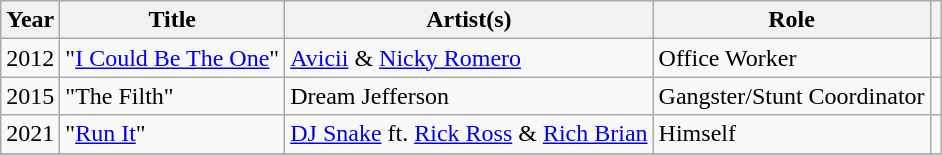<table class="wikitable sortable">
<tr>
<th>Year</th>
<th>Title</th>
<th>Artist(s)</th>
<th>Role</th>
<th scope="col"></th>
</tr>
<tr>
<td>2012</td>
<td>"<a href='#'>I Could Be The One</a>"</td>
<td><a href='#'>Avicii</a> & <a href='#'>Nicky Romero</a></td>
<td>Office Worker</td>
<td></td>
</tr>
<tr>
<td>2015</td>
<td data-sort-value=""Filth, The"">"The Filth"</td>
<td>Dream Jefferson</td>
<td>Gangster/Stunt Coordinator</td>
<td></td>
</tr>
<tr>
<td>2021</td>
<td>"<a href='#'>Run It</a>"</td>
<td><a href='#'>DJ Snake</a> ft. <a href='#'>Rick Ross</a> & <a href='#'>Rich Brian</a></td>
<td>Himself</td>
<td></td>
</tr>
<tr>
</tr>
</table>
